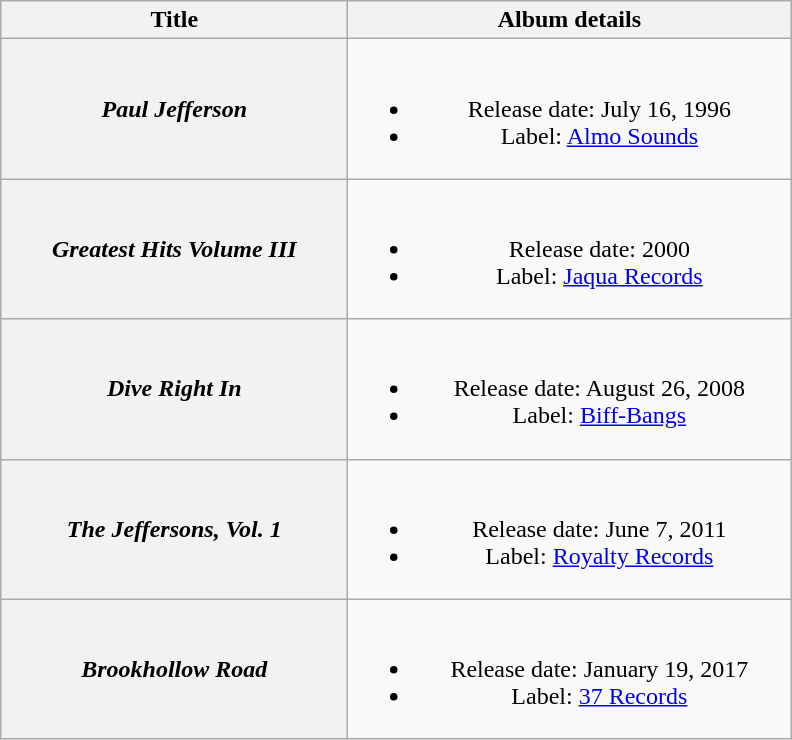<table class="wikitable plainrowheaders" style="text-align:center;">
<tr>
<th style="width:14em;">Title</th>
<th style="width:18em;">Album details</th>
</tr>
<tr>
<th scope="row"><em>Paul Jefferson</em></th>
<td><br><ul><li>Release date: July 16, 1996</li><li>Label: <a href='#'>Almo Sounds</a></li></ul></td>
</tr>
<tr>
<th scope="row"><em>Greatest Hits Volume III</em></th>
<td><br><ul><li>Release date: 2000</li><li>Label: <a href='#'>Jaqua Records</a></li></ul></td>
</tr>
<tr>
<th scope="row"><em>Dive Right In</em></th>
<td><br><ul><li>Release date: August 26, 2008</li><li>Label: <a href='#'>Biff-Bangs</a></li></ul></td>
</tr>
<tr>
<th scope="row"><em>The Jeffersons, Vol. 1</em></th>
<td><br><ul><li>Release date: June 7, 2011</li><li>Label: <a href='#'>Royalty Records</a></li></ul></td>
</tr>
<tr>
<th scope="row"><em>Brookhollow Road</em></th>
<td><br><ul><li>Release date: January 19, 2017</li><li>Label: <a href='#'>37 Records</a></li></ul></td>
</tr>
</table>
